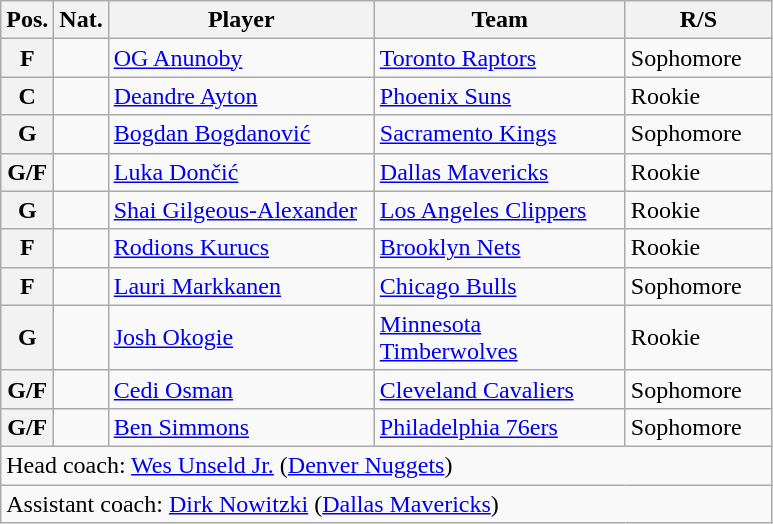<table class="wikitable">
<tr>
<th>Pos.</th>
<th>Nat.</th>
<th style="width:170px;">Player</th>
<th width=160>Team</th>
<th width=90>R/S</th>
</tr>
<tr>
<th>F</th>
<td style="text-align:center"></td>
<td><a href='#'>OG Anunoby</a></td>
<td><a href='#'>Toronto Raptors</a></td>
<td>Sophomore</td>
</tr>
<tr>
<th>C</th>
<td style="text-align:center"></td>
<td><a href='#'>Deandre Ayton</a></td>
<td><a href='#'>Phoenix Suns</a></td>
<td>Rookie</td>
</tr>
<tr>
<th>G</th>
<td style="text-align:center"></td>
<td><a href='#'>Bogdan Bogdanović</a></td>
<td><a href='#'>Sacramento Kings</a></td>
<td>Sophomore</td>
</tr>
<tr>
<th>G/F</th>
<td style="text-align:center"></td>
<td><a href='#'>Luka Dončić</a></td>
<td><a href='#'>Dallas Mavericks</a></td>
<td>Rookie</td>
</tr>
<tr>
<th>G</th>
<td style="text-align:center"></td>
<td><a href='#'>Shai Gilgeous-Alexander</a></td>
<td><a href='#'>Los Angeles Clippers</a></td>
<td>Rookie</td>
</tr>
<tr>
<th>F</th>
<td style="text-align:center"></td>
<td><a href='#'>Rodions Kurucs</a></td>
<td><a href='#'>Brooklyn Nets</a></td>
<td>Rookie</td>
</tr>
<tr>
<th>F</th>
<td style="text-align:center"></td>
<td><a href='#'>Lauri Markkanen</a></td>
<td><a href='#'>Chicago Bulls</a></td>
<td>Sophomore</td>
</tr>
<tr>
<th>G</th>
<td style="text-align:center"></td>
<td><a href='#'>Josh Okogie</a></td>
<td><a href='#'>Minnesota Timberwolves</a></td>
<td>Rookie</td>
</tr>
<tr>
<th>G/F</th>
<td style="text-align:center"></td>
<td><a href='#'>Cedi Osman</a></td>
<td><a href='#'>Cleveland Cavaliers</a></td>
<td>Sophomore</td>
</tr>
<tr>
<th>G/F</th>
<td style="text-align:center"></td>
<td><a href='#'>Ben Simmons</a></td>
<td><a href='#'>Philadelphia 76ers</a></td>
<td>Sophomore</td>
</tr>
<tr>
<td colspan="5">Head coach: <a href='#'>Wes Unseld Jr.</a> (<a href='#'>Denver Nuggets</a>)</td>
</tr>
<tr>
<td colspan="5">Assistant coach:  <a href='#'>Dirk Nowitzki</a> (<a href='#'>Dallas Mavericks</a>)</td>
</tr>
</table>
